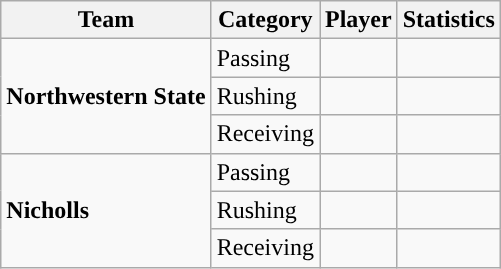<table class="wikitable" style="float: right;">
<tr>
<th>Team</th>
<th>Category</th>
<th>Player</th>
<th>Statistics</th>
</tr>
<tr>
<td rowspan=3><strong>Northwestern State</strong></td>
<td>Passing</td>
<td></td>
<td></td>
</tr>
<tr>
<td>Rushing</td>
<td></td>
<td></td>
</tr>
<tr>
<td>Receiving</td>
<td></td>
<td></td>
</tr>
<tr>
<td rowspan=3><strong>Nicholls</strong></td>
<td>Passing</td>
<td></td>
<td></td>
</tr>
<tr>
<td>Rushing</td>
<td></td>
<td></td>
</tr>
<tr>
<td>Receiving</td>
<td></td>
<td></td>
</tr>
</table>
